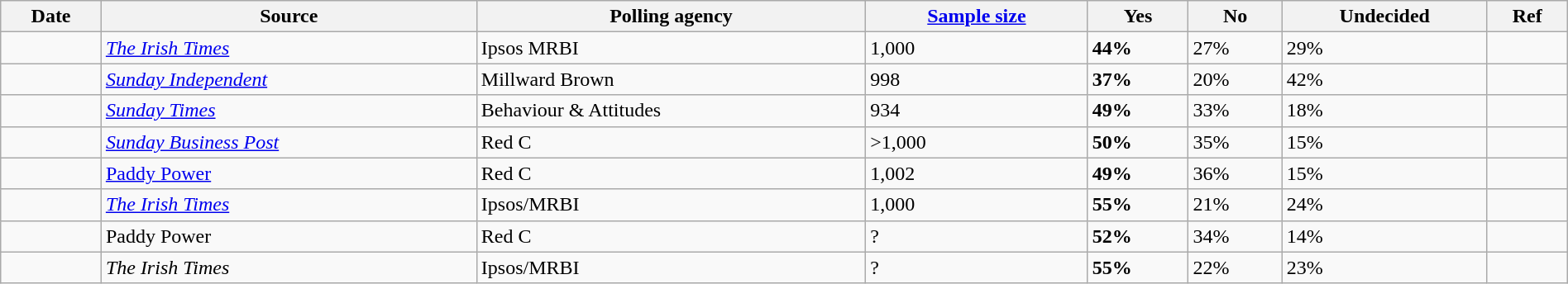<table class="wikitable sortable" style="text-align:left; width: 100%;">
<tr>
<th>Date</th>
<th>Source</th>
<th>Polling agency</th>
<th><a href='#'>Sample size</a></th>
<th>Yes</th>
<th>No</th>
<th>Undecided</th>
<th>Ref</th>
</tr>
<tr>
<td></td>
<td><em><a href='#'>The Irish Times</a></em></td>
<td>Ipsos MRBI</td>
<td> 1,000</td>
<td><strong>44%</strong></td>
<td>27%</td>
<td>29%</td>
<td></td>
</tr>
<tr>
<td></td>
<td><em><a href='#'>Sunday Independent</a></em></td>
<td>Millward Brown</td>
<td> 998</td>
<td><strong>37%</strong></td>
<td>20%</td>
<td>42%</td>
<td></td>
</tr>
<tr>
<td></td>
<td><em><a href='#'>Sunday Times</a></em></td>
<td>Behaviour & Attitudes</td>
<td> 934</td>
<td><strong>49%</strong></td>
<td>33%</td>
<td>18%</td>
<td></td>
</tr>
<tr>
<td></td>
<td><em><a href='#'>Sunday Business Post</a></em></td>
<td>Red C</td>
<td> >1,000</td>
<td><strong>50%</strong></td>
<td>35%</td>
<td>15%</td>
<td></td>
</tr>
<tr>
<td></td>
<td><a href='#'>Paddy Power</a></td>
<td>Red C</td>
<td> 1,002</td>
<td><strong>49%</strong></td>
<td>36%</td>
<td>15%</td>
<td></td>
</tr>
<tr>
<td></td>
<td><em><a href='#'>The Irish Times</a></em></td>
<td>Ipsos/MRBI</td>
<td> 1,000</td>
<td><strong>55%</strong></td>
<td>21%</td>
<td>24%</td>
<td></td>
</tr>
<tr>
<td></td>
<td>Paddy Power</td>
<td>Red C</td>
<td> ?</td>
<td><strong>52%</strong></td>
<td>34%</td>
<td>14%</td>
<td></td>
</tr>
<tr>
<td></td>
<td><em>The Irish Times</em></td>
<td>Ipsos/MRBI</td>
<td> ?</td>
<td><strong>55%</strong></td>
<td>22%</td>
<td>23%</td>
<td></td>
</tr>
</table>
